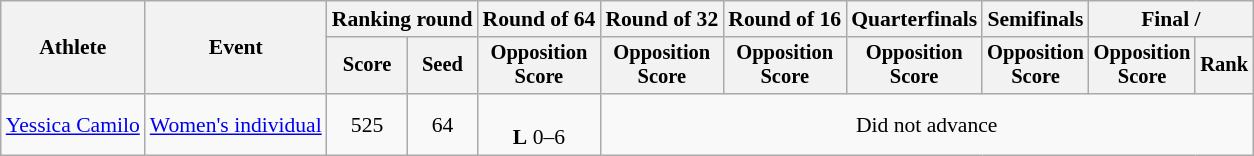<table class="wikitable" style="font-size:90%">
<tr>
<th rowspan=2>Athlete</th>
<th rowspan=2>Event</th>
<th colspan="2">Ranking round</th>
<th>Round of 64</th>
<th>Round of 32</th>
<th>Round of 16</th>
<th>Quarterfinals</th>
<th>Semifinals</th>
<th colspan="2">Final / </th>
</tr>
<tr style="font-size:95%">
<th>Score</th>
<th>Seed</th>
<th>Opposition<br>Score</th>
<th>Opposition<br>Score</th>
<th>Opposition<br>Score</th>
<th>Opposition<br>Score</th>
<th>Opposition<br>Score</th>
<th>Opposition<br>Score</th>
<th>Rank</th>
</tr>
<tr align=center>
<td align=left><a href='#'>Yessica Camilo</a></td>
<td align=left><a href='#'>Women's individual</a></td>
<td>525</td>
<td>64</td>
<td><br><strong>L</strong> 0–6</td>
<td colspan=6>Did not advance</td>
</tr>
</table>
